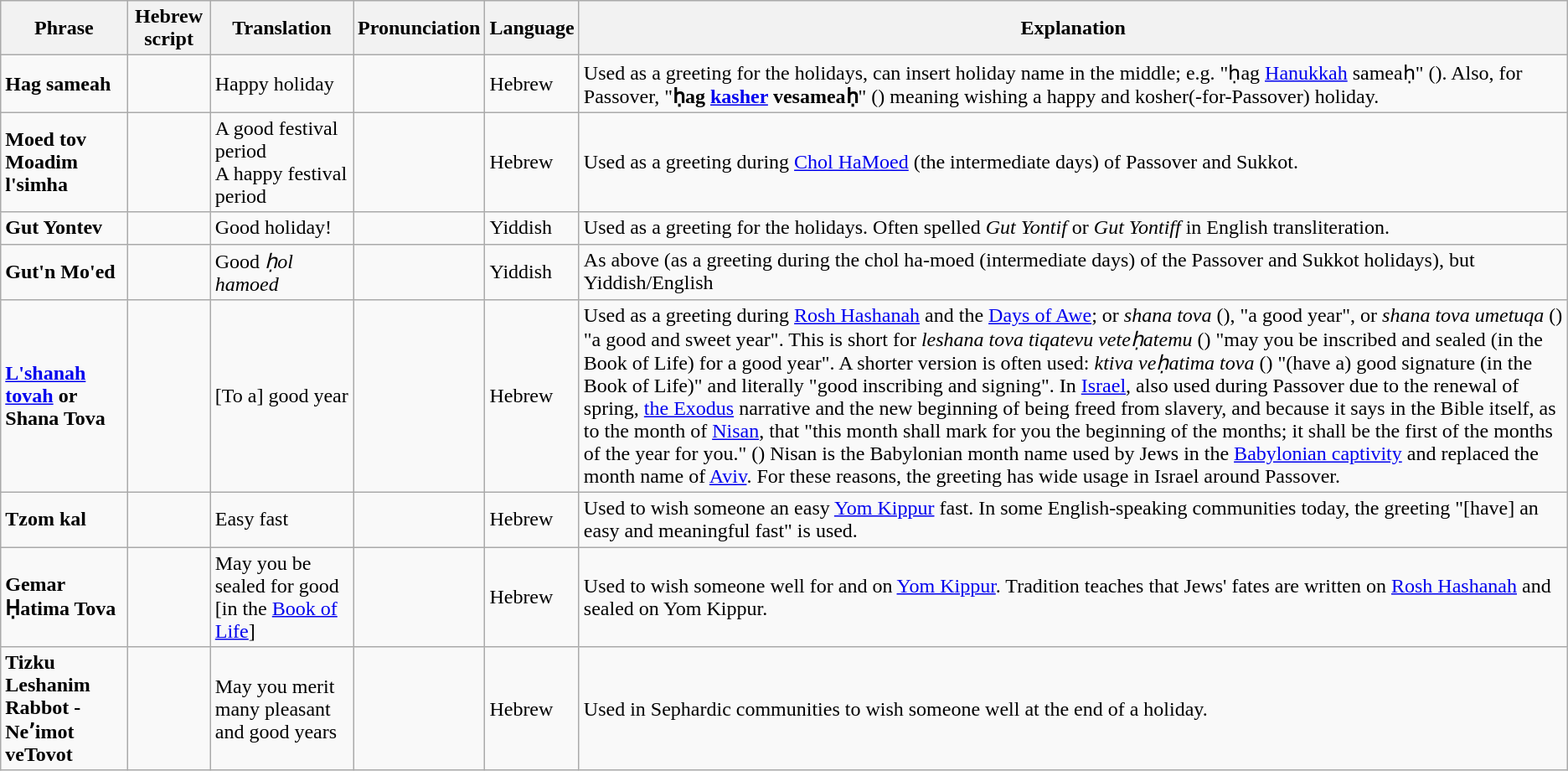<table class="wikitable">
<tr>
<th>Phrase</th>
<th>Hebrew script</th>
<th>Translation</th>
<th>Pronunciation</th>
<th>Language</th>
<th>Explanation</th>
</tr>
<tr>
<td><strong>Hag sameah</strong></td>
<td></td>
<td>Happy holiday</td>
<td></td>
<td>Hebrew</td>
<td>Used as a greeting for the holidays, can insert holiday name in the middle; e.g. "ḥag <a href='#'>Hanukkah</a> sameaḥ" (). Also, for Passover, "<strong>ḥag <a href='#'>kasher</a> vesameaḥ</strong>" () meaning wishing a happy and kosher(-for-Passover) holiday.</td>
</tr>
<tr>
<td><strong>Moed tov<br>Moadim l'simha</strong></td>
<td><br></td>
<td>A good festival period<br>A happy festival period</td>
<td></td>
<td>Hebrew</td>
<td>Used as a greeting during <a href='#'>Chol HaMoed</a> (the intermediate days) of Passover and Sukkot.</td>
</tr>
<tr>
<td><strong>Gut Yontev</strong></td>
<td></td>
<td>Good holiday!</td>
<td></td>
<td>Yiddish</td>
<td>Used as a greeting for the holidays. Often spelled <em>Gut Yontif</em> or <em>Gut Yontiff</em> in English transliteration.</td>
</tr>
<tr>
<td><strong>Gut'n Mo'ed</strong></td>
<td></td>
<td>Good <em>ḥol hamoed</em></td>
<td></td>
<td>Yiddish</td>
<td>As above (as a greeting during the chol ha-moed (intermediate days) of the Passover and Sukkot holidays), but Yiddish/English</td>
</tr>
<tr>
<td><strong><a href='#'>L'shanah tovah</a> or Shana Tova</strong></td>
<td></td>
<td>[To a] good year</td>
<td></td>
<td>Hebrew</td>
<td>Used as a greeting during <a href='#'>Rosh Hashanah</a> and the <a href='#'>Days of Awe</a>; or <em>shana tova</em> (), "a good year", or <em>shana tova umetuqa</em> () "a good and sweet year". This is short for <em>leshana tova tiqatevu veteḥatemu</em> () "may you be inscribed and sealed (in the Book of Life) for a good year". A shorter version is often used: <em>ktiva veḥatima tova</em> () "(have a) good signature (in the Book of Life)" and literally "good inscribing and signing". In <a href='#'>Israel</a>, also used during Passover due to the renewal of spring, <a href='#'>the Exodus</a> narrative and the new beginning of being freed from slavery, and because it says in the Bible itself, as to the month of <a href='#'>Nisan</a>, that "this month shall mark for you the beginning of the months; it shall be the first of the months of the year for you." () Nisan is the Babylonian month name used by Jews in the <a href='#'>Babylonian captivity</a> and replaced the month name of <a href='#'>Aviv</a>. For these reasons, the greeting has wide usage in Israel around Passover.</td>
</tr>
<tr>
<td><strong>Tzom kal</strong></td>
<td></td>
<td>Easy fast</td>
<td></td>
<td>Hebrew</td>
<td>Used to wish someone an easy <a href='#'>Yom Kippur</a> fast. In some English-speaking communities today, the greeting "[have] an easy and meaningful fast" is used.</td>
</tr>
<tr>
<td><strong>Gemar Ḥatima Tova</strong></td>
<td></td>
<td>May you be sealed for good [in the <a href='#'>Book of Life</a>]</td>
<td></td>
<td>Hebrew</td>
<td>Used to wish someone well for and on <a href='#'>Yom Kippur</a>. Tradition teaches that Jews' fates are written on <a href='#'>Rosh Hashanah</a> and sealed on Yom Kippur.</td>
</tr>
<tr>
<td><strong>Tizku Leshanim Rabbot - Neʼimot veTovot</strong></td>
<td></td>
<td>May you merit many pleasant and good years</td>
<td></td>
<td>Hebrew</td>
<td>Used in Sephardic communities to wish someone well at the end of a holiday.</td>
</tr>
</table>
